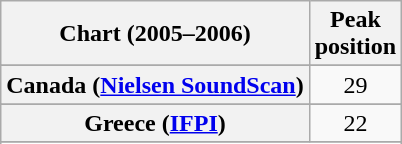<table class="wikitable sortable plainrowheaders" style="text-align:center">
<tr>
<th scope="col">Chart (2005–2006)</th>
<th scope="col">Peak<br>position</th>
</tr>
<tr>
</tr>
<tr>
</tr>
<tr>
</tr>
<tr>
</tr>
<tr>
</tr>
<tr>
<th scope="row">Canada (<a href='#'>Nielsen SoundScan</a>)</th>
<td style="text-align:center;">29</td>
</tr>
<tr>
</tr>
<tr>
</tr>
<tr>
</tr>
<tr>
</tr>
<tr>
<th scope="row">Greece (<a href='#'>IFPI</a>)</th>
<td style="text-align:center;">22</td>
</tr>
<tr>
</tr>
<tr>
</tr>
<tr>
</tr>
<tr>
</tr>
<tr>
</tr>
<tr>
</tr>
<tr>
</tr>
<tr>
</tr>
<tr>
</tr>
<tr>
</tr>
<tr>
</tr>
<tr>
</tr>
<tr>
</tr>
<tr>
</tr>
<tr>
</tr>
</table>
